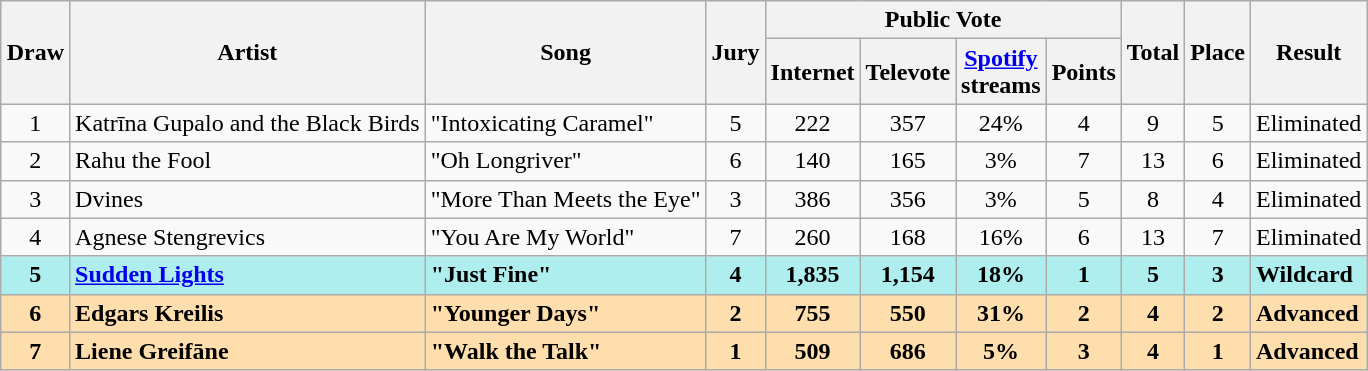<table class="sortable wikitable" style="margin: 1em auto 1em auto; text-align:center;">
<tr>
<th rowspan="2">Draw</th>
<th rowspan="2">Artist</th>
<th rowspan="2">Song</th>
<th rowspan="2">Jury</th>
<th colspan="4">Public Vote</th>
<th rowspan="2">Total</th>
<th rowspan="2">Place</th>
<th rowspan="2">Result</th>
</tr>
<tr>
<th>Internet</th>
<th>Televote</th>
<th><a href='#'>Spotify</a><br>streams</th>
<th>Points</th>
</tr>
<tr>
<td>1</td>
<td align="left">Katrīna Gupalo and the Black Birds</td>
<td align="left">"Intoxicating Caramel"</td>
<td>5</td>
<td>222</td>
<td>357</td>
<td>24%</td>
<td>4</td>
<td>9</td>
<td>5</td>
<td align="left">Eliminated</td>
</tr>
<tr>
<td>2</td>
<td align="left">Rahu the Fool</td>
<td align="left">"Oh Longriver"</td>
<td>6</td>
<td>140</td>
<td>165</td>
<td>3%</td>
<td>7</td>
<td>13</td>
<td>6</td>
<td align="left">Eliminated</td>
</tr>
<tr>
<td>3</td>
<td align="left">Dvines</td>
<td align="left">"More Than Meets the Eye"</td>
<td>3</td>
<td>386</td>
<td>356</td>
<td>3%</td>
<td>5</td>
<td>8</td>
<td>4</td>
<td align="left">Eliminated</td>
</tr>
<tr>
<td>4</td>
<td align="left">Agnese Stengrevics</td>
<td align="left">"You Are My World"</td>
<td>7</td>
<td>260</td>
<td>168</td>
<td>16%</td>
<td>6</td>
<td>13</td>
<td>7</td>
<td align="left">Eliminated</td>
</tr>
<tr style="font-weight:bold; background:paleturquoise;">
<td>5</td>
<td align="left"><a href='#'>Sudden Lights</a></td>
<td align="left">"Just Fine"</td>
<td>4</td>
<td>1,835</td>
<td>1,154</td>
<td>18%</td>
<td>1</td>
<td>5</td>
<td>3</td>
<td align="left">Wildcard</td>
</tr>
<tr style="font-weight:bold; background:navajowhite;">
<td>6</td>
<td align="left">Edgars Kreilis</td>
<td align="left">"Younger Days"</td>
<td>2</td>
<td>755</td>
<td>550</td>
<td>31%</td>
<td>2</td>
<td>4</td>
<td>2</td>
<td align="left">Advanced</td>
</tr>
<tr style="font-weight:bold; background:navajowhite;">
<td>7</td>
<td align="left">Liene Greifāne</td>
<td align="left">"Walk the Talk"</td>
<td>1</td>
<td>509</td>
<td>686</td>
<td>5%</td>
<td>3</td>
<td>4</td>
<td>1</td>
<td align="left">Advanced</td>
</tr>
</table>
